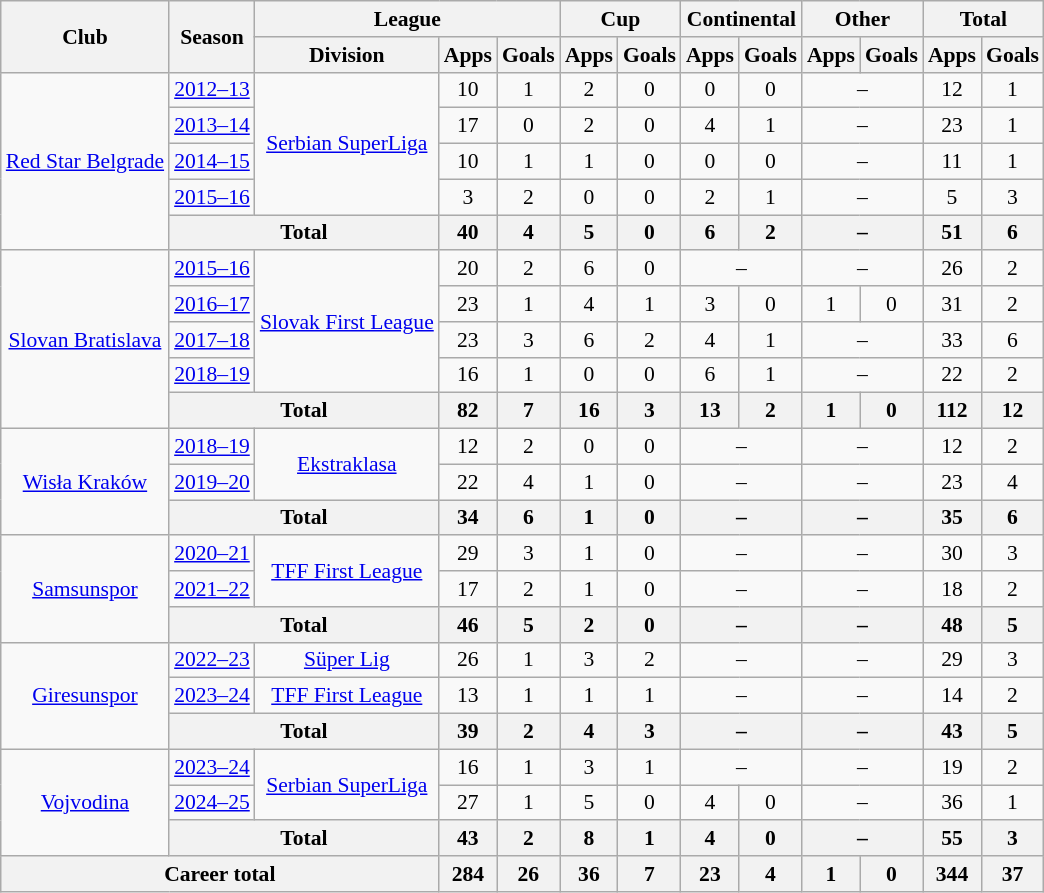<table class="wikitable" style="text-align:center;font-size:90%">
<tr>
<th rowspan="2">Club</th>
<th rowspan="2">Season</th>
<th colspan="3">League</th>
<th colspan="2">Cup</th>
<th colspan="2">Continental</th>
<th colspan="2">Other</th>
<th colspan="2">Total</th>
</tr>
<tr>
<th>Division</th>
<th>Apps</th>
<th>Goals</th>
<th>Apps</th>
<th>Goals</th>
<th>Apps</th>
<th>Goals</th>
<th>Apps</th>
<th>Goals</th>
<th>Apps</th>
<th>Goals</th>
</tr>
<tr>
<td rowspan="5"><a href='#'>Red Star Belgrade</a></td>
<td><a href='#'>2012–13</a></td>
<td rowspan="4"><a href='#'>Serbian SuperLiga</a></td>
<td>10</td>
<td>1</td>
<td>2</td>
<td>0</td>
<td>0</td>
<td>0</td>
<td colspan="2">–</td>
<td>12</td>
<td>1</td>
</tr>
<tr>
<td><a href='#'>2013–14</a></td>
<td>17</td>
<td>0</td>
<td>2</td>
<td>0</td>
<td>4</td>
<td>1</td>
<td colspan="2">–</td>
<td>23</td>
<td>1</td>
</tr>
<tr>
<td><a href='#'>2014–15</a></td>
<td>10</td>
<td>1</td>
<td>1</td>
<td>0</td>
<td>0</td>
<td>0</td>
<td colspan="2">–</td>
<td>11</td>
<td>1</td>
</tr>
<tr>
<td><a href='#'>2015–16</a></td>
<td>3</td>
<td>2</td>
<td>0</td>
<td>0</td>
<td>2</td>
<td>1</td>
<td colspan="2">–</td>
<td>5</td>
<td>3</td>
</tr>
<tr>
<th colspan="2">Total</th>
<th>40</th>
<th>4</th>
<th>5</th>
<th>0</th>
<th>6</th>
<th>2</th>
<th colspan="2">–</th>
<th>51</th>
<th>6</th>
</tr>
<tr>
<td rowspan="5"><a href='#'>Slovan Bratislava</a></td>
<td><a href='#'>2015–16</a></td>
<td rowspan="4"><a href='#'>Slovak First League</a></td>
<td>20</td>
<td>2</td>
<td>6</td>
<td>0</td>
<td colspan="2">–</td>
<td colspan="2">–</td>
<td>26</td>
<td>2</td>
</tr>
<tr>
<td><a href='#'>2016–17</a></td>
<td>23</td>
<td>1</td>
<td>4</td>
<td>1</td>
<td>3</td>
<td>0</td>
<td>1</td>
<td>0</td>
<td>31</td>
<td>2</td>
</tr>
<tr>
<td><a href='#'>2017–18</a></td>
<td>23</td>
<td>3</td>
<td>6</td>
<td>2</td>
<td>4</td>
<td>1</td>
<td colspan="2">–</td>
<td>33</td>
<td>6</td>
</tr>
<tr>
<td><a href='#'>2018–19</a></td>
<td>16</td>
<td>1</td>
<td>0</td>
<td>0</td>
<td>6</td>
<td>1</td>
<td colspan="2">–</td>
<td>22</td>
<td>2</td>
</tr>
<tr>
<th colspan="2">Total</th>
<th>82</th>
<th>7</th>
<th>16</th>
<th>3</th>
<th>13</th>
<th>2</th>
<th>1</th>
<th>0</th>
<th>112</th>
<th>12</th>
</tr>
<tr>
<td rowspan="3"><a href='#'>Wisła Kraków</a></td>
<td><a href='#'>2018–19</a></td>
<td rowspan="2"><a href='#'>Ekstraklasa</a></td>
<td>12</td>
<td>2</td>
<td>0</td>
<td>0</td>
<td colspan="2">–</td>
<td colspan="2">–</td>
<td>12</td>
<td>2</td>
</tr>
<tr>
<td><a href='#'>2019–20</a></td>
<td>22</td>
<td>4</td>
<td>1</td>
<td>0</td>
<td colspan="2">–</td>
<td colspan="2">–</td>
<td>23</td>
<td>4</td>
</tr>
<tr>
<th colspan="2">Total</th>
<th>34</th>
<th>6</th>
<th>1</th>
<th>0</th>
<th colspan="2">–</th>
<th colspan="2">–</th>
<th>35</th>
<th>6</th>
</tr>
<tr>
<td rowspan="3"><a href='#'>Samsunspor</a></td>
<td><a href='#'>2020–21</a></td>
<td rowspan="2"><a href='#'>TFF First League</a></td>
<td>29</td>
<td>3</td>
<td>1</td>
<td>0</td>
<td colspan="2">–</td>
<td colspan="2">–</td>
<td>30</td>
<td>3</td>
</tr>
<tr>
<td><a href='#'>2021–22</a></td>
<td>17</td>
<td>2</td>
<td>1</td>
<td>0</td>
<td colspan="2">–</td>
<td colspan="2">–</td>
<td>18</td>
<td>2</td>
</tr>
<tr>
<th colspan="2">Total</th>
<th>46</th>
<th>5</th>
<th>2</th>
<th>0</th>
<th colspan="2">–</th>
<th colspan="2">–</th>
<th>48</th>
<th>5</th>
</tr>
<tr>
<td rowspan="3"><a href='#'>Giresunspor</a></td>
<td><a href='#'>2022–23</a></td>
<td><a href='#'>Süper Lig</a></td>
<td>26</td>
<td>1</td>
<td>3</td>
<td>2</td>
<td colspan="2">–</td>
<td colspan="2">–</td>
<td>29</td>
<td>3</td>
</tr>
<tr>
<td><a href='#'>2023–24</a></td>
<td><a href='#'>TFF First League</a></td>
<td>13</td>
<td>1</td>
<td>1</td>
<td>1</td>
<td colspan="2">–</td>
<td colspan="2">–</td>
<td>14</td>
<td>2</td>
</tr>
<tr>
<th colspan="2">Total</th>
<th>39</th>
<th>2</th>
<th>4</th>
<th>3</th>
<th colspan="2">–</th>
<th colspan="2">–</th>
<th>43</th>
<th>5</th>
</tr>
<tr>
<td rowspan="3"><a href='#'>Vojvodina</a></td>
<td><a href='#'>2023–24</a></td>
<td rowspan="2"><a href='#'>Serbian SuperLiga</a></td>
<td>16</td>
<td>1</td>
<td>3</td>
<td>1</td>
<td colspan="2">–</td>
<td colspan="2">–</td>
<td>19</td>
<td>2</td>
</tr>
<tr>
<td><a href='#'>2024–25</a></td>
<td>27</td>
<td>1</td>
<td>5</td>
<td>0</td>
<td>4</td>
<td>0</td>
<td colspan="2">–</td>
<td>36</td>
<td>1</td>
</tr>
<tr>
<th colspan="2">Total</th>
<th>43</th>
<th>2</th>
<th>8</th>
<th>1</th>
<th>4</th>
<th>0</th>
<th colspan="2">–</th>
<th>55</th>
<th>3</th>
</tr>
<tr>
<th colspan="3">Career total</th>
<th>284</th>
<th>26</th>
<th>36</th>
<th>7</th>
<th>23</th>
<th>4</th>
<th>1</th>
<th>0</th>
<th>344</th>
<th>37</th>
</tr>
</table>
